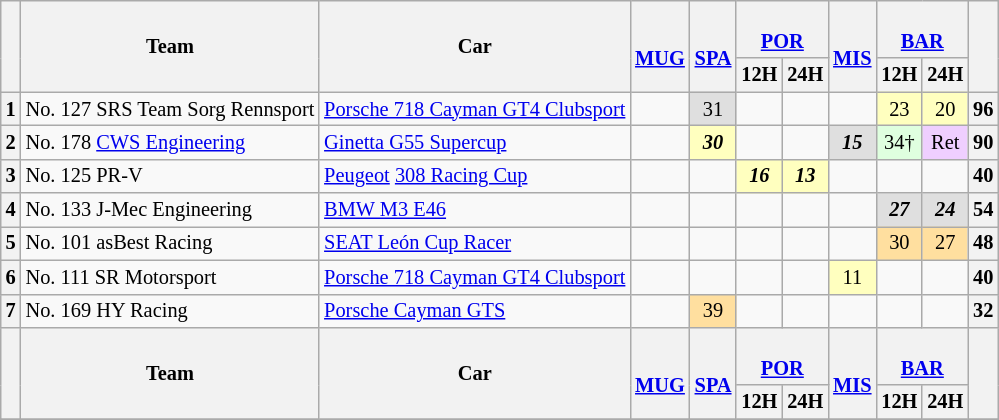<table align=left| class="wikitable" style="font-size: 85%; text-align: center;">
<tr valign="top">
<th rowspan=2 valign=middle></th>
<th rowspan=2 valign=middle>Team</th>
<th rowspan=2 valign=middle>Car</th>
<th rowspan=2 valign=middle><br><a href='#'>MUG</a></th>
<th rowspan=2 valign=middle><br><a href='#'>SPA</a></th>
<th colspan=2><br><a href='#'>POR</a></th>
<th rowspan=2 valign=middle><br><a href='#'>MIS</a></th>
<th colspan=2><br><a href='#'>BAR</a></th>
<th rowspan=2 valign=middle>  </th>
</tr>
<tr>
<th>12H</th>
<th>24H</th>
<th>12H</th>
<th>24H</th>
</tr>
<tr>
<th>1</th>
<td align=left> No. 127 SRS Team Sorg Rennsport</td>
<td align=left><a href='#'>Porsche 718 Cayman GT4 Clubsport</a></td>
<td></td>
<td style="background:#DFDFDF;">31</td>
<td></td>
<td></td>
<td></td>
<td style="background:#FFFFBF;">23</td>
<td style="background:#FFFFBF;">20</td>
<th>96</th>
</tr>
<tr>
<th>2</th>
<td align=left> No. 178 <a href='#'>CWS Engineering</a></td>
<td align=left><a href='#'>Ginetta G55 Supercup</a></td>
<td></td>
<td style="background:#FFFFBF;"><strong><em>30</em></strong></td>
<td></td>
<td></td>
<td style="background:#DFDFDF;"><strong><em>15</em></strong></td>
<td style="background:#DFFFDF;">34†</td>
<td style="background:#EFCFFF;">Ret</td>
<th>90</th>
</tr>
<tr>
<th>3</th>
<td align=left> No. 125 PR-V</td>
<td align=left><a href='#'>Peugeot</a> <a href='#'>308 Racing Cup</a></td>
<td></td>
<td></td>
<td style="background:#FFFFBF;"><strong><em>16</em></strong></td>
<td style="background:#FFFFBF;"><strong><em>13</em></strong></td>
<td></td>
<td></td>
<td></td>
<th>40</th>
</tr>
<tr>
<th>4</th>
<td align=left> No. 133 J-Mec Engineering</td>
<td align=left><a href='#'>BMW M3 E46</a></td>
<td></td>
<td></td>
<td></td>
<td></td>
<td></td>
<td style="background:#DFDFDF;"><strong><em>27</em></strong></td>
<td style="background:#DFDFDF;"><strong><em>24</em></strong></td>
<th>54</th>
</tr>
<tr>
<th>5</th>
<td align=left> No. 101 asBest Racing</td>
<td align=left><a href='#'>SEAT León Cup Racer</a></td>
<td></td>
<td></td>
<td></td>
<td></td>
<td></td>
<td style="background:#FFDF9F;">30</td>
<td style="background:#FFDF9F;">27</td>
<th>48</th>
</tr>
<tr>
<th>6</th>
<td align=left> No. 111 SR Motorsport</td>
<td align=left><a href='#'>Porsche 718 Cayman GT4 Clubsport</a></td>
<td></td>
<td></td>
<td></td>
<td></td>
<td style="background:#FFFFBF;">11</td>
<td></td>
<td></td>
<th>40</th>
</tr>
<tr>
<th>7</th>
<td align=left> No. 169 HY Racing</td>
<td align=left><a href='#'>Porsche Cayman GTS</a></td>
<td></td>
<td style="background:#FFDF9F;">39</td>
<td></td>
<td></td>
<td></td>
<td></td>
<td></td>
<th>32</th>
</tr>
<tr>
<th rowspan=2 valign=middle></th>
<th rowspan=2 valign=middle>Team</th>
<th rowspan=2 valign=middle>Car</th>
<th rowspan=2 valign=middle><br><a href='#'>MUG</a></th>
<th rowspan=2 valign=middle><br><a href='#'>SPA</a></th>
<th colspan=2><br><a href='#'>POR</a></th>
<th rowspan=2 valign=middle><br><a href='#'>MIS</a></th>
<th colspan=2><br><a href='#'>BAR</a></th>
<th rowspan=2 valign=middle>  </th>
</tr>
<tr>
<th>12H</th>
<th>24H</th>
<th>12H</th>
<th>24H</th>
</tr>
<tr>
</tr>
</table>
